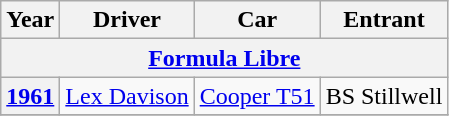<table class="wikitable">
<tr style="font-weight:bold">
<th>Year</th>
<th>Driver</th>
<th>Car</th>
<th>Entrant</th>
</tr>
<tr>
<th colspan=4><a href='#'>Formula Libre</a></th>
</tr>
<tr>
<th><a href='#'>1961</a></th>
<td><a href='#'>Lex Davison</a></td>
<td><a href='#'>Cooper T51</a></td>
<td>BS Stillwell</td>
</tr>
<tr>
</tr>
</table>
